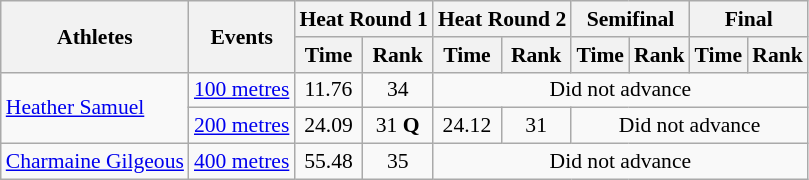<table class=wikitable style=font-size:90%>
<tr>
<th rowspan=2>Athletes</th>
<th rowspan=2>Events</th>
<th colspan=2>Heat Round 1</th>
<th colspan=2>Heat Round 2</th>
<th colspan=2>Semifinal</th>
<th colspan=2>Final</th>
</tr>
<tr>
<th>Time</th>
<th>Rank</th>
<th>Time</th>
<th>Rank</th>
<th>Time</th>
<th>Rank</th>
<th>Time</th>
<th>Rank</th>
</tr>
<tr>
<td rowspan=2><a href='#'>Heather Samuel</a></td>
<td><a href='#'>100 metres</a></td>
<td align=center>11.76</td>
<td align=center>34</td>
<td colspan=6 align=center>Did not advance</td>
</tr>
<tr>
<td><a href='#'>200 metres</a></td>
<td align=center>24.09</td>
<td align=center>31 <strong>Q</strong></td>
<td align=center>24.12</td>
<td align=center>31</td>
<td colspan=4 align=center>Did not advance</td>
</tr>
<tr>
<td><a href='#'>Charmaine Gilgeous</a></td>
<td><a href='#'>400 metres</a></td>
<td align=center>55.48</td>
<td align=center>35</td>
<td colspan=6 align=center>Did not advance</td>
</tr>
</table>
